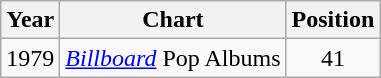<table class="wikitable">
<tr>
<th>Year</th>
<th>Chart</th>
<th>Position</th>
</tr>
<tr>
<td>1979</td>
<td><em><a href='#'>Billboard</a></em> Pop Albums</td>
<td align="center">41</td>
</tr>
</table>
